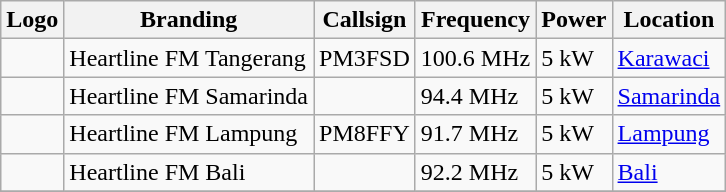<table class="wikitable">
<tr>
<th>Logo</th>
<th>Branding</th>
<th>Callsign</th>
<th>Frequency</th>
<th>Power</th>
<th>Location</th>
</tr>
<tr>
<td></td>
<td>Heartline FM Tangerang</td>
<td>PM3FSD</td>
<td>100.6 MHz</td>
<td>5 kW</td>
<td><a href='#'>Karawaci</a></td>
</tr>
<tr>
<td></td>
<td>Heartline FM Samarinda</td>
<td></td>
<td>94.4 MHz</td>
<td>5 kW</td>
<td><a href='#'>Samarinda</a></td>
</tr>
<tr>
<td></td>
<td>Heartline FM Lampung</td>
<td>PM8FFY</td>
<td>91.7 MHz</td>
<td>5 kW</td>
<td><a href='#'>Lampung</a></td>
</tr>
<tr>
<td></td>
<td>Heartline FM Bali</td>
<td></td>
<td>92.2 MHz</td>
<td>5 kW</td>
<td><a href='#'>Bali</a></td>
</tr>
<tr>
</tr>
</table>
